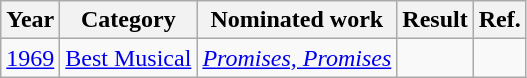<table class="wikitable plainrowheaders" style="text-align:center;">
<tr>
<th>Year</th>
<th>Category</th>
<th>Nominated work</th>
<th>Result</th>
<th>Ref.</th>
</tr>
<tr>
<td><a href='#'>1969</a></td>
<td><a href='#'>Best Musical</a></td>
<td><em><a href='#'>Promises, Promises</a></em> <br> </td>
<td></td>
<td align="center"></td>
</tr>
</table>
